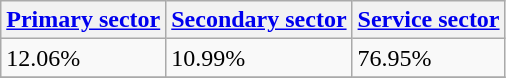<table class="wikitable" border="1">
<tr>
<th><a href='#'>Primary sector</a></th>
<th><a href='#'>Secondary sector</a></th>
<th><a href='#'>Service sector</a></th>
</tr>
<tr>
<td>12.06%</td>
<td>10.99%</td>
<td>76.95%</td>
</tr>
<tr>
</tr>
</table>
